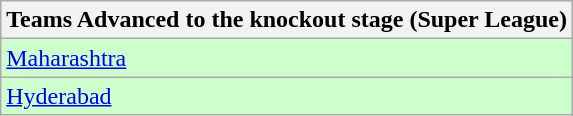<table class="wikitable">
<tr>
<th>Teams Advanced to the knockout stage (Super League)</th>
</tr>
<tr bgcolor="#ccffcc">
<td><a href='#'>Maharashtra</a></td>
</tr>
<tr bgcolor="#ccffcc">
<td><a href='#'>Hyderabad</a></td>
</tr>
</table>
